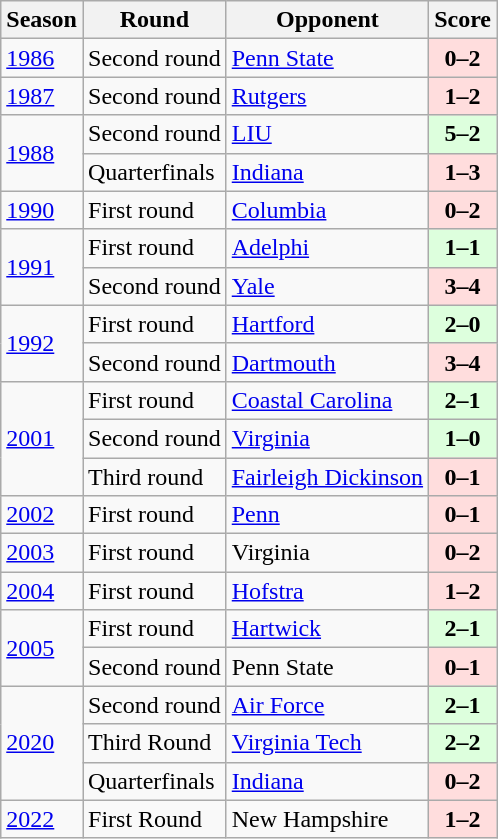<table class="wikitable">
<tr>
<th>Season</th>
<th>Round</th>
<th>Opponent</th>
<th>Score</th>
</tr>
<tr>
<td><a href='#'>1986</a></td>
<td>Second round</td>
<td><a href='#'>Penn State</a></td>
<td bgcolor="#ffdddd" style="text-align:center;"><strong>0–2 </strong></td>
</tr>
<tr>
<td><a href='#'>1987</a></td>
<td>Second round</td>
<td><a href='#'>Rutgers</a></td>
<td bgcolor="#ffdddd" style="text-align:center;"><strong>1–2</strong></td>
</tr>
<tr>
<td rowspan="2"><a href='#'>1988</a></td>
<td>Second round</td>
<td><a href='#'>LIU</a></td>
<td bgcolor="#ddffdd" style="text-align:center;"><strong>5–2</strong></td>
</tr>
<tr>
<td>Quarterfinals</td>
<td><a href='#'>Indiana</a></td>
<td bgcolor="#ffdddd" style="text-align:center;"><strong>1–3</strong></td>
</tr>
<tr>
<td><a href='#'>1990</a></td>
<td>First round</td>
<td><a href='#'>Columbia</a></td>
<td bgcolor="#ffdddd" style="text-align:center;"><strong>0–2</strong></td>
</tr>
<tr>
<td rowspan="2"><a href='#'>1991</a></td>
<td>First round</td>
<td><a href='#'>Adelphi</a></td>
<td bgcolor="#ddffdd" style="text-align:center;"><strong>1–1 </strong></td>
</tr>
<tr>
<td>Second round</td>
<td><a href='#'>Yale</a></td>
<td bgcolor="#ffdddd" style="text-align:center;"><strong>3–4 </strong></td>
</tr>
<tr>
<td rowspan="2"><a href='#'>1992</a></td>
<td>First round</td>
<td><a href='#'>Hartford</a></td>
<td bgcolor="#ddffdd" style="text-align:center;"><strong>2–0</strong></td>
</tr>
<tr>
<td>Second round</td>
<td><a href='#'>Dartmouth</a></td>
<td bgcolor="#ffdddd" style="text-align:center;"><strong>3–4</strong></td>
</tr>
<tr>
<td rowspan="3"><a href='#'>2001</a></td>
<td>First round</td>
<td><a href='#'>Coastal Carolina</a></td>
<td bgcolor="#ddffdd" style="text-align:center;"><strong>2–1</strong></td>
</tr>
<tr>
<td>Second round</td>
<td><a href='#'>Virginia</a></td>
<td bgcolor="#ddffdd" style="text-align:center;"><strong>1–0</strong></td>
</tr>
<tr>
<td>Third round</td>
<td><a href='#'>Fairleigh Dickinson</a></td>
<td bgcolor="#ffdddd" style="text-align:center;"><strong>0–1</strong></td>
</tr>
<tr>
<td><a href='#'>2002</a></td>
<td>First round</td>
<td><a href='#'>Penn</a></td>
<td bgcolor="#ffdddd" style="text-align:center;"><strong>0–1 </strong></td>
</tr>
<tr>
<td><a href='#'>2003</a></td>
<td>First round</td>
<td>Virginia</td>
<td bgcolor="#ffdddd" style="text-align:center;"><strong>0–2</strong></td>
</tr>
<tr>
<td><a href='#'>2004</a></td>
<td>First round</td>
<td><a href='#'>Hofstra</a></td>
<td bgcolor="#ffdddd" style="text-align:center;"><strong>1–2</strong></td>
</tr>
<tr>
<td rowspan="2"><a href='#'>2005</a></td>
<td>First round</td>
<td><a href='#'>Hartwick</a></td>
<td bgcolor="#ddffdd"  style="text-align:center;"><strong>2–1</strong></td>
</tr>
<tr>
<td>Second round</td>
<td>Penn State</td>
<td bgcolor="#ffdddd" style="text-align:center;"><strong>0–1</strong></td>
</tr>
<tr>
<td rowspan="3"><a href='#'>2020</a></td>
<td>Second round</td>
<td><a href='#'>Air Force</a></td>
<td bgcolor="#ddffdd"  style="text-align:center;"><strong>2–1</strong></td>
</tr>
<tr>
<td>Third Round</td>
<td><a href='#'>Virginia Tech</a></td>
<td bgcolor="#ddffdd"  style="text-align:center;"><strong>2–2 </strong></td>
</tr>
<tr>
<td>Quarterfinals</td>
<td><a href='#'>Indiana</a></td>
<td bgcolor="#ffdddd" style="text-align:center;"><strong>0–2</strong></td>
</tr>
<tr>
<td><a href='#'>2022</a></td>
<td>First Round</td>
<td>New Hampshire</td>
<td bgcolor="#ffdddd" style="text-align:center;"><strong>1–2</strong></td>
</tr>
</table>
